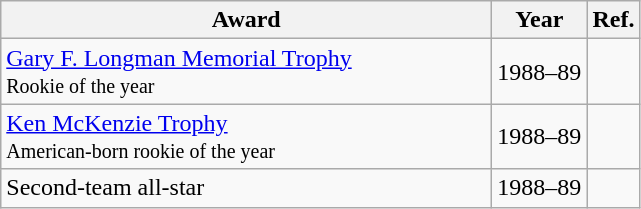<table class="wikitable">
<tr>
<th scope="col" style="width:20em">Award</th>
<th scope="col">Year</th>
<th scope="col">Ref.</th>
</tr>
<tr>
<td><a href='#'>Gary F. Longman Memorial Trophy</a><br><small>Rookie of the year</small></td>
<td>1988–89</td>
<td></td>
</tr>
<tr>
<td><a href='#'>Ken McKenzie Trophy</a><br><small>American-born rookie of the year</small></td>
<td>1988–89</td>
<td></td>
</tr>
<tr>
<td>Second-team all-star</td>
<td>1988–89</td>
<td></td>
</tr>
</table>
